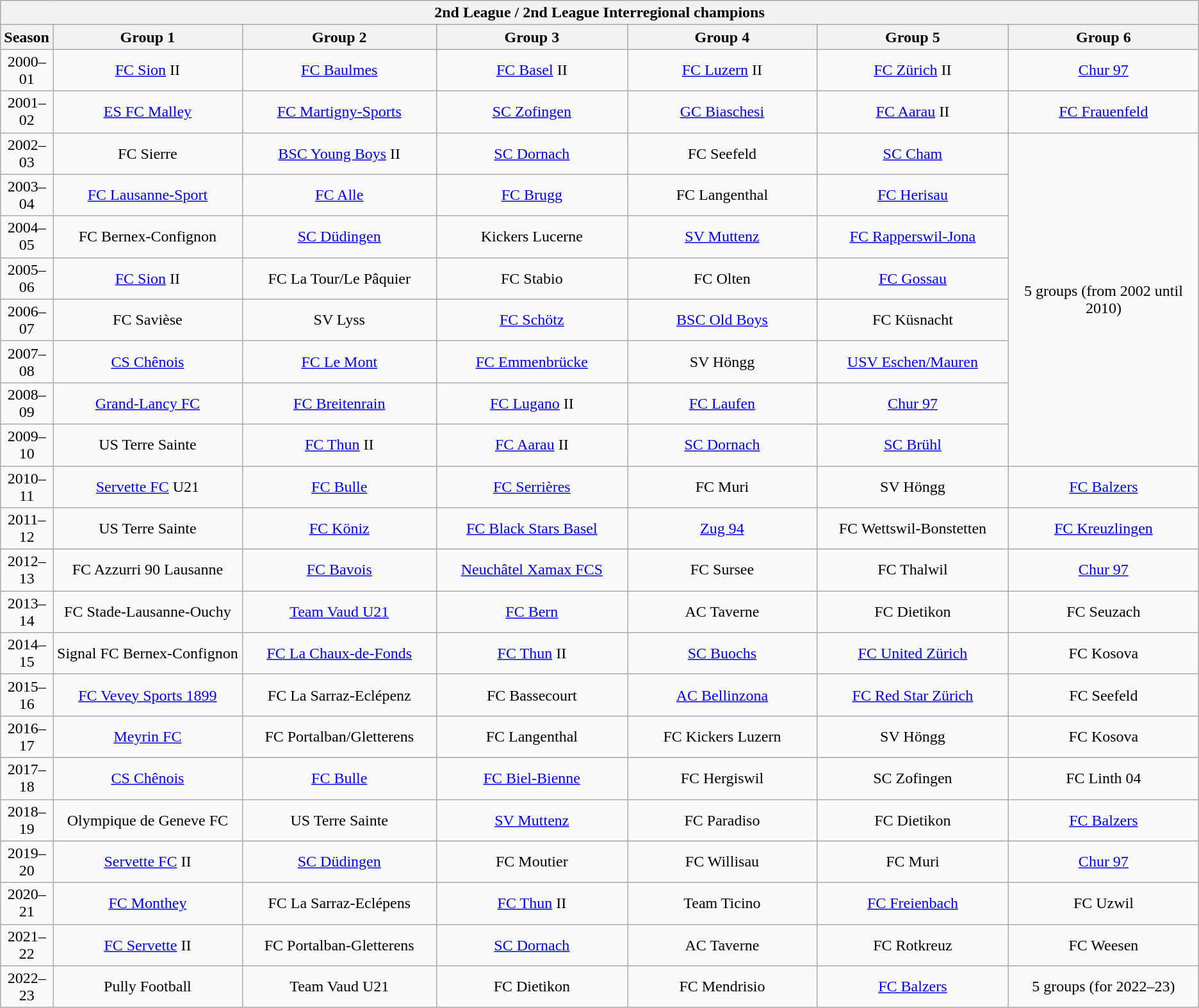<table class="wikitable" style="text-align:center;">
<tr>
<th colspan=7><strong>2nd League / 2nd League Interregional champions</strong></th>
</tr>
<tr>
<th>Season</th>
<th width=200>Group 1</th>
<th width=200>Group 2</th>
<th width=200>Group 3</th>
<th width=200>Group 4</th>
<th width=200>Group 5</th>
<th width=200>Group 6</th>
</tr>
<tr>
<td>2000–01</td>
<td> <a href='#'>FC Sion</a> II</td>
<td> <a href='#'>FC Baulmes</a></td>
<td> <a href='#'>FC Basel</a> II</td>
<td> <a href='#'>FC Luzern</a> II</td>
<td> <a href='#'>FC Zürich</a> II</td>
<td> <a href='#'>Chur 97</a></td>
</tr>
<tr>
<td>2001–02</td>
<td> <a href='#'>ES FC Malley</a></td>
<td> <a href='#'>FC Martigny-Sports</a></td>
<td> <a href='#'>SC Zofingen</a></td>
<td> <a href='#'>GC Biaschesi</a></td>
<td> <a href='#'>FC Aarau</a> II</td>
<td> <a href='#'>FC Frauenfeld</a></td>
</tr>
<tr>
<td>2002–03</td>
<td> FC Sierre</td>
<td> <a href='#'>BSC Young Boys</a> II</td>
<td> <a href='#'>SC Dornach</a></td>
<td> FC Seefeld</td>
<td> <a href='#'>SC Cham</a></td>
<td rowspan="8">5 groups (from 2002 until 2010)</td>
</tr>
<tr>
<td>2003–04</td>
<td> <a href='#'>FC Lausanne-Sport</a></td>
<td> <a href='#'>FC Alle</a></td>
<td> <a href='#'>FC Brugg</a></td>
<td> FC Langenthal</td>
<td> <a href='#'>FC Herisau</a></td>
</tr>
<tr>
<td>2004–05</td>
<td> FC Bernex-Confignon</td>
<td> <a href='#'>SC Düdingen</a></td>
<td> Kickers Lucerne</td>
<td> <a href='#'>SV Muttenz</a></td>
<td> <a href='#'>FC Rapperswil-Jona</a></td>
</tr>
<tr>
<td>2005–06</td>
<td> <a href='#'>FC Sion</a> II</td>
<td> FC La Tour/Le Pâquier</td>
<td> FC Stabio</td>
<td> FC Olten</td>
<td> <a href='#'>FC Gossau</a></td>
</tr>
<tr>
<td>2006–07</td>
<td> FC Savièse</td>
<td> SV Lyss</td>
<td> <a href='#'>FC Schötz</a></td>
<td> <a href='#'>BSC Old Boys</a></td>
<td> FC Küsnacht</td>
</tr>
<tr>
<td>2007–08</td>
<td> <a href='#'>CS Chênois</a></td>
<td> <a href='#'>FC Le Mont</a></td>
<td> <a href='#'>FC Emmenbrücke</a></td>
<td> SV Höngg</td>
<td> <a href='#'>USV Eschen/Mauren</a></td>
</tr>
<tr>
<td>2008–09</td>
<td> <a href='#'>Grand-Lancy FC</a></td>
<td> <a href='#'>FC Breitenrain</a></td>
<td> <a href='#'>FC Lugano</a> II</td>
<td> <a href='#'>FC Laufen</a></td>
<td> <a href='#'>Chur 97</a></td>
</tr>
<tr>
<td>2009–10</td>
<td> US Terre Sainte</td>
<td> <a href='#'>FC Thun</a> II</td>
<td> <a href='#'>FC Aarau</a> II</td>
<td> <a href='#'>SC Dornach</a></td>
<td> <a href='#'>SC Brühl</a></td>
</tr>
<tr>
<td>2010–11</td>
<td> <a href='#'>Servette FC</a> U21</td>
<td> <a href='#'>FC Bulle</a></td>
<td> <a href='#'>FC Serrières</a></td>
<td> FC Muri</td>
<td> SV Höngg</td>
<td> <a href='#'>FC Balzers</a></td>
</tr>
<tr>
<td>2011–12</td>
<td> US Terre Sainte</td>
<td> <a href='#'>FC Köniz</a></td>
<td> <a href='#'>FC Black Stars Basel</a></td>
<td> <a href='#'>Zug 94</a></td>
<td> FC Wettswil-Bonstetten</td>
<td> <a href='#'>FC Kreuzlingen</a></td>
</tr>
<tr>
<td>2012–13</td>
<td> FC Azzurri 90 Lausanne</td>
<td> <a href='#'>FC Bavois</a></td>
<td> <a href='#'>Neuchâtel Xamax FCS</a></td>
<td> FC Sursee</td>
<td> FC Thalwil</td>
<td> <a href='#'>Chur 97</a></td>
</tr>
<tr>
<td>2013–14</td>
<td> FC Stade-Lausanne-Ouchy</td>
<td> <a href='#'>Team Vaud U21</a></td>
<td> <a href='#'>FC Bern</a></td>
<td> AC Taverne</td>
<td> FC Dietikon</td>
<td> FC Seuzach</td>
</tr>
<tr>
<td>2014–15</td>
<td> Signal FC Bernex-Confignon</td>
<td> <a href='#'>FC La Chaux-de-Fonds</a></td>
<td> <a href='#'>FC Thun</a> II</td>
<td> <a href='#'>SC Buochs</a></td>
<td> <a href='#'>FC United Zürich</a></td>
<td> FC Kosova</td>
</tr>
<tr>
<td>2015–16</td>
<td> <a href='#'>FC Vevey Sports 1899</a></td>
<td> FC La Sarraz-Eclépenz</td>
<td> FC Bassecourt</td>
<td> <a href='#'>AC Bellinzona</a></td>
<td> <a href='#'>FC Red Star Zürich</a></td>
<td> FC Seefeld</td>
</tr>
<tr>
<td>2016–17</td>
<td> <a href='#'>Meyrin FC</a></td>
<td> FC Portalban/Gletterens</td>
<td> FC Langenthal</td>
<td> FC Kickers Luzern</td>
<td> SV Höngg</td>
<td> FC Kosova</td>
</tr>
<tr>
<td>2017–18</td>
<td> <a href='#'>CS Chênois</a></td>
<td> <a href='#'>FC Bulle</a></td>
<td> <a href='#'>FC Biel-Bienne</a></td>
<td> FC Hergiswil</td>
<td> SC Zofingen</td>
<td> FC Linth 04</td>
</tr>
<tr>
<td>2018–19</td>
<td> Olympique de Geneve FC</td>
<td> US Terre Sainte</td>
<td> <a href='#'>SV Muttenz</a></td>
<td> FC Paradiso</td>
<td> FC Dietikon</td>
<td> <a href='#'>FC Balzers</a></td>
</tr>
<tr>
<td>2019–20</td>
<td> <a href='#'>Servette FC</a> II</td>
<td> <a href='#'>SC Düdingen</a></td>
<td> FC Moutier</td>
<td> FC Willisau</td>
<td> FC Muri</td>
<td> <a href='#'>Chur 97</a></td>
</tr>
<tr>
<td>2020–21</td>
<td> <a href='#'>FC Monthey</a></td>
<td> FC La Sarraz-Eclépens</td>
<td> <a href='#'>FC Thun</a> II</td>
<td> Team Ticino</td>
<td> <a href='#'>FC Freienbach</a></td>
<td> FC Uzwil</td>
</tr>
<tr>
<td>2021–22</td>
<td> <a href='#'>FC Servette</a> II</td>
<td> FC Portalban-Gletterens</td>
<td> <a href='#'>SC Dornach</a></td>
<td> AC Taverne</td>
<td> FC Rotkreuz</td>
<td> FC Weesen</td>
</tr>
<tr>
<td>2022–23</td>
<td> Pully Football</td>
<td> Team Vaud U21</td>
<td> FC Dietikon</td>
<td> FC Mendrisio</td>
<td> <a href='#'>FC Balzers</a></td>
<td>5 groups (for 2022–23)</td>
</tr>
</table>
